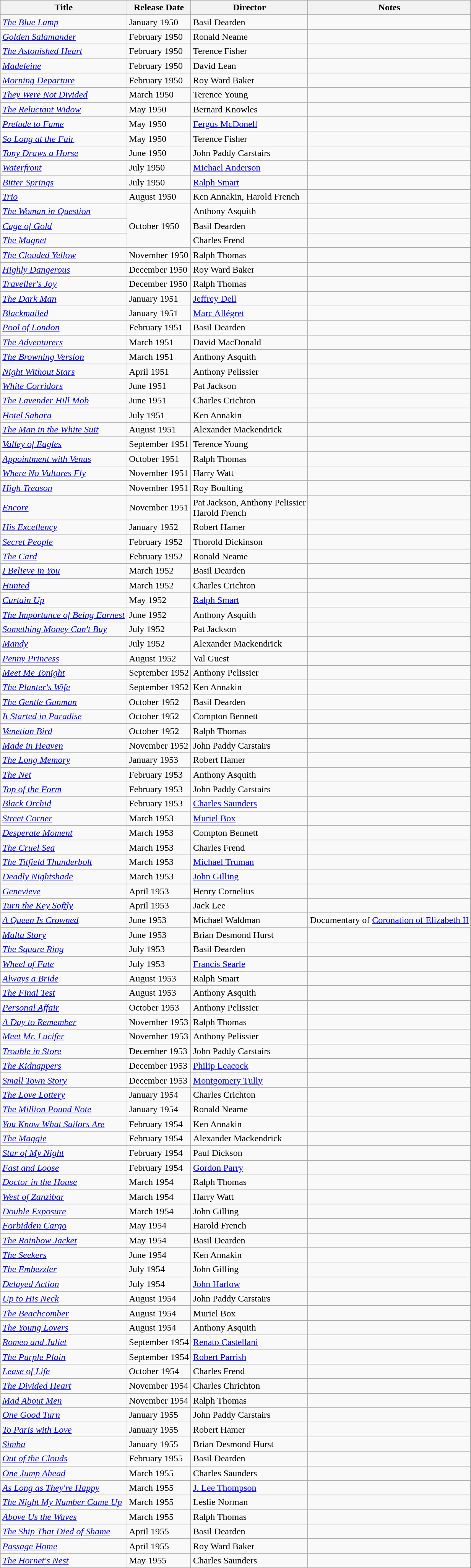<table class="wikitable sortable">
<tr>
<th>Title</th>
<th>Release Date</th>
<th>Director</th>
<th>Notes</th>
</tr>
<tr>
<td><em><a href='#'>The Blue Lamp</a></em></td>
<td>January 1950</td>
<td>Basil Dearden</td>
<td></td>
</tr>
<tr>
<td><em><a href='#'>Golden Salamander</a></em></td>
<td>February 1950</td>
<td>Ronald Neame</td>
<td></td>
</tr>
<tr>
<td><em><a href='#'>The Astonished Heart</a></em></td>
<td>February 1950</td>
<td>Terence Fisher</td>
<td></td>
</tr>
<tr>
<td><em><a href='#'>Madeleine</a></em></td>
<td>February 1950</td>
<td>David Lean</td>
<td></td>
</tr>
<tr>
<td><em><a href='#'>Morning Departure</a></em></td>
<td>February 1950</td>
<td>Roy Ward Baker</td>
<td></td>
</tr>
<tr>
<td><em><a href='#'>They Were Not Divided</a></em></td>
<td>March 1950</td>
<td>Terence Young</td>
<td></td>
</tr>
<tr>
<td><em><a href='#'>The Reluctant Widow</a></em></td>
<td>May 1950</td>
<td>Bernard Knowles</td>
<td></td>
</tr>
<tr>
<td><em><a href='#'>Prelude to Fame</a></em></td>
<td>May 1950</td>
<td><a href='#'>Fergus McDonell</a></td>
<td></td>
</tr>
<tr>
<td><em><a href='#'>So Long at the Fair</a></em></td>
<td>May 1950</td>
<td>Terence Fisher</td>
<td></td>
</tr>
<tr>
<td><em><a href='#'>Tony Draws a Horse</a></em></td>
<td>June 1950</td>
<td>John Paddy Carstairs</td>
<td></td>
</tr>
<tr>
<td><em><a href='#'>Waterfront</a></em></td>
<td>July 1950</td>
<td><a href='#'>Michael Anderson</a></td>
<td></td>
</tr>
<tr>
<td><em><a href='#'>Bitter Springs</a></em></td>
<td>July 1950</td>
<td><a href='#'>Ralph Smart</a></td>
<td></td>
</tr>
<tr>
<td><em><a href='#'>Trio</a></em></td>
<td>August 1950</td>
<td>Ken Annakin, Harold French</td>
<td></td>
</tr>
<tr>
<td><em><a href='#'>The Woman in Question</a></em></td>
<td rowspan="3">October 1950</td>
<td>Anthony Asquith</td>
<td></td>
</tr>
<tr>
<td><em><a href='#'>Cage of Gold</a></em></td>
<td>Basil Dearden</td>
<td></td>
</tr>
<tr>
<td><em><a href='#'>The Magnet</a></em></td>
<td>Charles Frend</td>
<td></td>
</tr>
<tr>
<td><em><a href='#'>The Clouded Yellow</a></em></td>
<td>November 1950</td>
<td>Ralph Thomas</td>
<td></td>
</tr>
<tr>
<td><em><a href='#'>Highly Dangerous</a></em></td>
<td>December 1950</td>
<td>Roy Ward Baker</td>
<td></td>
</tr>
<tr>
<td><em><a href='#'>Traveller's Joy</a></em></td>
<td>December 1950</td>
<td>Ralph Thomas</td>
<td></td>
</tr>
<tr>
<td><em><a href='#'>The Dark Man</a></em></td>
<td>January 1951</td>
<td><a href='#'>Jeffrey Dell</a></td>
<td></td>
</tr>
<tr>
<td><em><a href='#'>Blackmailed</a></em></td>
<td>January 1951</td>
<td><a href='#'>Marc Allégret</a></td>
<td></td>
</tr>
<tr>
<td><em><a href='#'>Pool of London</a></em></td>
<td>February 1951</td>
<td>Basil Dearden</td>
<td></td>
</tr>
<tr>
<td><em><a href='#'>The Adventurers</a></em></td>
<td>March 1951</td>
<td>David MacDonald</td>
<td></td>
</tr>
<tr>
<td><em><a href='#'>The Browning Version</a></em></td>
<td>March 1951</td>
<td>Anthony Asquith</td>
<td></td>
</tr>
<tr>
<td><em><a href='#'>Night Without Stars</a></em></td>
<td>April 1951</td>
<td>Anthony Pelissier</td>
<td></td>
</tr>
<tr>
<td><em><a href='#'>White Corridors</a></em></td>
<td>June 1951</td>
<td>Pat Jackson</td>
<td></td>
</tr>
<tr>
<td><em><a href='#'>The Lavender Hill Mob</a></em></td>
<td>June 1951</td>
<td>Charles Crichton</td>
<td></td>
</tr>
<tr>
<td><em><a href='#'>Hotel Sahara</a></em></td>
<td>July 1951</td>
<td>Ken Annakin</td>
<td></td>
</tr>
<tr>
<td><em><a href='#'>The Man in the White Suit</a></em></td>
<td>August 1951</td>
<td>Alexander Mackendrick</td>
<td></td>
</tr>
<tr>
<td><em><a href='#'>Valley of Eagles</a></em></td>
<td>September 1951</td>
<td>Terence Young</td>
<td></td>
</tr>
<tr>
<td><em><a href='#'>Appointment with Venus</a></em></td>
<td>October 1951</td>
<td>Ralph Thomas</td>
<td></td>
</tr>
<tr>
<td><em><a href='#'>Where No Vultures Fly</a></em></td>
<td>November 1951</td>
<td>Harry Watt</td>
<td></td>
</tr>
<tr>
<td><em><a href='#'>High Treason</a></em></td>
<td>November 1951</td>
<td>Roy Boulting</td>
<td></td>
</tr>
<tr>
<td><em><a href='#'>Encore</a></em></td>
<td>November 1951</td>
<td>Pat Jackson, Anthony Pelissier <br> Harold French</td>
<td></td>
</tr>
<tr>
<td><em><a href='#'>His Excellency</a></em></td>
<td>January 1952</td>
<td>Robert Hamer</td>
<td></td>
</tr>
<tr>
<td><em><a href='#'>Secret People</a></em></td>
<td>February 1952</td>
<td>Thorold Dickinson</td>
<td></td>
</tr>
<tr>
<td><em><a href='#'>The Card</a></em></td>
<td>February 1952</td>
<td>Ronald Neame</td>
<td></td>
</tr>
<tr>
<td><em><a href='#'>I Believe in You</a></em></td>
<td>March 1952</td>
<td>Basil Dearden</td>
<td></td>
</tr>
<tr>
<td><em><a href='#'>Hunted</a></em></td>
<td>March 1952</td>
<td>Charles Crichton</td>
<td></td>
</tr>
<tr>
<td><em><a href='#'>Curtain Up</a></em></td>
<td>May 1952</td>
<td><a href='#'>Ralph Smart</a></td>
<td></td>
</tr>
<tr>
<td><em><a href='#'>The Importance of Being Earnest</a></em></td>
<td>June 1952</td>
<td>Anthony Asquith</td>
<td></td>
</tr>
<tr>
<td><em><a href='#'>Something Money Can't Buy</a></em></td>
<td>July 1952</td>
<td>Pat Jackson</td>
<td></td>
</tr>
<tr>
<td><em><a href='#'>Mandy</a></em></td>
<td>July 1952</td>
<td>Alexander Mackendrick</td>
<td></td>
</tr>
<tr>
<td><em><a href='#'>Penny Princess</a></em></td>
<td>August 1952</td>
<td>Val Guest</td>
<td></td>
</tr>
<tr>
<td><em><a href='#'>Meet Me Tonight</a></em></td>
<td>September 1952</td>
<td>Anthony Pelissier</td>
<td></td>
</tr>
<tr>
<td><em><a href='#'>The Planter's Wife</a></em></td>
<td>September 1952</td>
<td>Ken Annakin</td>
<td></td>
</tr>
<tr>
<td><em><a href='#'>The Gentle Gunman</a></em></td>
<td>October 1952</td>
<td>Basil Dearden</td>
<td></td>
</tr>
<tr>
<td><em><a href='#'>It Started in Paradise</a></em></td>
<td>October 1952</td>
<td>Compton Bennett</td>
<td></td>
</tr>
<tr>
<td><em><a href='#'>Venetian Bird</a></em></td>
<td>October 1952</td>
<td>Ralph Thomas</td>
<td></td>
</tr>
<tr>
<td><em><a href='#'>Made in Heaven</a></em></td>
<td>November 1952</td>
<td>John Paddy Carstairs</td>
<td></td>
</tr>
<tr>
<td><em><a href='#'>The Long Memory</a></em></td>
<td>January 1953</td>
<td>Robert Hamer</td>
<td></td>
</tr>
<tr>
<td><em><a href='#'>The Net</a></em></td>
<td>February 1953</td>
<td>Anthony Asquith</td>
<td></td>
</tr>
<tr>
<td><em><a href='#'>Top of the Form</a></em></td>
<td>February 1953</td>
<td>John Paddy Carstairs</td>
<td></td>
</tr>
<tr>
<td><em><a href='#'>Black Orchid</a></em></td>
<td>February 1953</td>
<td><a href='#'>Charles Saunders</a></td>
<td></td>
</tr>
<tr>
<td><em><a href='#'>Street Corner</a></em></td>
<td>March 1953</td>
<td><a href='#'>Muriel Box</a></td>
<td></td>
</tr>
<tr>
<td><em><a href='#'>Desperate Moment</a></em></td>
<td>March 1953</td>
<td>Compton Bennett</td>
<td></td>
</tr>
<tr>
<td><em><a href='#'>The Cruel Sea</a></em></td>
<td>March 1953</td>
<td>Charles Frend</td>
<td></td>
</tr>
<tr>
<td><em><a href='#'>The Titfield Thunderbolt</a></em></td>
<td>March 1953</td>
<td><a href='#'>Michael Truman</a></td>
<td></td>
</tr>
<tr>
<td><em><a href='#'>Deadly Nightshade</a></em></td>
<td>March 1953</td>
<td><a href='#'>John Gilling</a></td>
<td></td>
</tr>
<tr>
<td><em><a href='#'>Genevieve</a></em></td>
<td>April 1953</td>
<td>Henry Cornelius</td>
<td></td>
</tr>
<tr>
<td><em><a href='#'>Turn the Key Softly</a></em></td>
<td>April 1953</td>
<td>Jack Lee</td>
<td></td>
</tr>
<tr>
<td><em><a href='#'>A Queen Is Crowned</a></em></td>
<td>June 1953</td>
<td>Michael Waldman</td>
<td>Documentary of <a href='#'>Coronation of Elizabeth II</a></td>
</tr>
<tr>
<td><em><a href='#'>Malta Story</a></em></td>
<td>June 1953</td>
<td>Brian Desmond Hurst</td>
<td></td>
</tr>
<tr>
<td><em><a href='#'>The Square Ring</a></em></td>
<td>July 1953</td>
<td>Basil Dearden</td>
<td></td>
</tr>
<tr>
<td><em><a href='#'>Wheel of Fate</a></em></td>
<td>July 1953</td>
<td><a href='#'>Francis Searle</a></td>
<td></td>
</tr>
<tr>
<td><em><a href='#'>Always a Bride</a></em></td>
<td>August 1953</td>
<td>Ralph Smart</td>
<td></td>
</tr>
<tr>
<td><em><a href='#'>The Final Test</a></em></td>
<td>August 1953</td>
<td>Anthony Asquith</td>
<td></td>
</tr>
<tr>
<td><em><a href='#'>Personal Affair</a></em></td>
<td>October 1953</td>
<td>Anthony Pelissier</td>
<td></td>
</tr>
<tr>
<td><em><a href='#'>A Day to Remember</a></em></td>
<td>November 1953</td>
<td>Ralph Thomas</td>
<td></td>
</tr>
<tr>
<td><em><a href='#'>Meet Mr. Lucifer</a></em></td>
<td>November 1953</td>
<td>Anthony Pelissier</td>
<td></td>
</tr>
<tr>
<td><em><a href='#'>Trouble in Store</a></em></td>
<td>December 1953</td>
<td>John Paddy Carstairs</td>
<td></td>
</tr>
<tr>
<td><em><a href='#'>The Kidnappers</a></em></td>
<td>December 1953</td>
<td><a href='#'>Philip Leacock</a></td>
<td></td>
</tr>
<tr>
<td><em><a href='#'>Small Town Story</a></em></td>
<td>December 1953</td>
<td><a href='#'>Montgomery Tully</a></td>
<td></td>
</tr>
<tr>
<td><em><a href='#'>The Love Lottery</a></em></td>
<td>January 1954</td>
<td>Charles Crichton</td>
<td></td>
</tr>
<tr>
<td><em><a href='#'>The Million Pound Note</a></em></td>
<td>January 1954</td>
<td>Ronald Neame</td>
<td></td>
</tr>
<tr>
<td><em><a href='#'>You Know What Sailors Are</a></em></td>
<td>February 1954</td>
<td>Ken Annakin</td>
<td></td>
</tr>
<tr>
<td><em><a href='#'>The Maggie</a></em></td>
<td>February 1954</td>
<td>Alexander Mackendrick</td>
<td></td>
</tr>
<tr>
<td><em><a href='#'>Star of My Night</a></em></td>
<td>February 1954</td>
<td>Paul Dickson</td>
<td></td>
</tr>
<tr>
<td><em><a href='#'>Fast and Loose</a></em></td>
<td>February 1954</td>
<td><a href='#'>Gordon Parry</a></td>
<td></td>
</tr>
<tr>
<td><em><a href='#'>Doctor in the House</a></em></td>
<td>March 1954</td>
<td>Ralph Thomas</td>
<td></td>
</tr>
<tr>
<td><em><a href='#'>West of Zanzibar</a></em></td>
<td>March 1954</td>
<td>Harry Watt</td>
<td></td>
</tr>
<tr>
<td><em><a href='#'>Double Exposure</a></em></td>
<td>March 1954</td>
<td>John Gilling</td>
<td></td>
</tr>
<tr>
<td><em><a href='#'>Forbidden Cargo</a></em></td>
<td>May 1954</td>
<td>Harold French</td>
<td></td>
</tr>
<tr>
<td><em><a href='#'>The Rainbow Jacket</a></em></td>
<td>May 1954</td>
<td>Basil Dearden</td>
<td></td>
</tr>
<tr>
<td><em><a href='#'>The Seekers</a></em></td>
<td>June 1954</td>
<td>Ken Annakin</td>
<td></td>
</tr>
<tr>
<td><em><a href='#'>The Embezzler</a></em></td>
<td>July 1954</td>
<td>John Gilling</td>
<td></td>
</tr>
<tr>
<td><em><a href='#'>Delayed Action</a></em></td>
<td>July 1954</td>
<td><a href='#'>John Harlow</a></td>
<td></td>
</tr>
<tr>
<td><em><a href='#'>Up to His Neck</a></em></td>
<td>August 1954</td>
<td>John Paddy Carstairs</td>
<td></td>
</tr>
<tr>
<td><em><a href='#'>The Beachcomber</a></em></td>
<td>August 1954</td>
<td>Muriel Box</td>
<td></td>
</tr>
<tr>
<td><em><a href='#'>The Young Lovers</a></em></td>
<td>August 1954</td>
<td>Anthony Asquith</td>
<td></td>
</tr>
<tr>
<td><em><a href='#'>Romeo and Juliet</a></em></td>
<td>September 1954</td>
<td><a href='#'>Renato Castellani</a></td>
<td></td>
</tr>
<tr>
<td><em><a href='#'>The Purple Plain</a></em></td>
<td>September 1954</td>
<td><a href='#'>Robert Parrish</a></td>
<td></td>
</tr>
<tr>
<td><em><a href='#'>Lease of Life</a></em></td>
<td>October 1954</td>
<td>Charles Frend</td>
<td></td>
</tr>
<tr>
<td><em><a href='#'>The Divided Heart</a></em></td>
<td>November 1954</td>
<td>Charles Chrichton</td>
<td></td>
</tr>
<tr>
<td><em><a href='#'>Mad About Men</a></em></td>
<td>November 1954</td>
<td>Ralph Thomas</td>
<td></td>
</tr>
<tr>
<td><em><a href='#'>One Good Turn</a></em></td>
<td>January 1955</td>
<td>John Paddy Carstairs</td>
<td></td>
</tr>
<tr>
<td><em><a href='#'>To Paris with Love</a></em></td>
<td>January 1955</td>
<td>Robert Hamer</td>
<td></td>
</tr>
<tr>
<td><em><a href='#'>Simba</a></em></td>
<td>January 1955</td>
<td>Brian Desmond Hurst</td>
<td></td>
</tr>
<tr>
<td><em><a href='#'>Out of the Clouds</a></em></td>
<td>February 1955</td>
<td>Basil Dearden</td>
<td></td>
</tr>
<tr>
<td><em><a href='#'>One Jump Ahead</a></em></td>
<td>March 1955</td>
<td>Charles Saunders</td>
<td></td>
</tr>
<tr>
<td><em><a href='#'>As Long as They're Happy</a></em></td>
<td>March 1955</td>
<td><a href='#'>J. Lee Thompson</a></td>
<td></td>
</tr>
<tr>
<td><em><a href='#'>The Night My Number Came Up</a></em></td>
<td>March 1955</td>
<td>Leslie Norman</td>
<td></td>
</tr>
<tr>
<td><em><a href='#'>Above Us the Waves</a></em></td>
<td>March 1955</td>
<td>Ralph Thomas</td>
<td></td>
</tr>
<tr>
<td><em><a href='#'>The Ship That Died of Shame</a></em></td>
<td>April 1955</td>
<td>Basil Dearden</td>
<td></td>
</tr>
<tr>
<td><em><a href='#'>Passage Home</a></em></td>
<td>April 1955</td>
<td>Roy Ward Baker</td>
<td></td>
</tr>
<tr>
<td><em><a href='#'>The Hornet's Nest</a></em></td>
<td>May 1955</td>
<td>Charles Saunders</td>
<td></td>
</tr>
</table>
